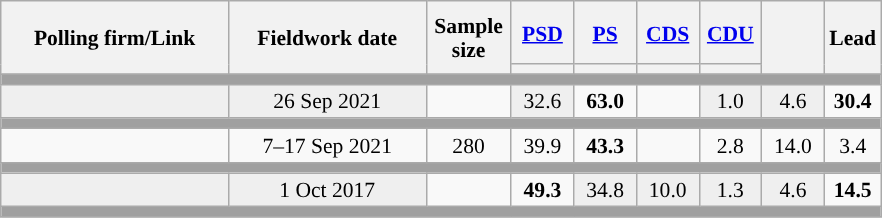<table class="wikitable sortable mw-datatable" style="text-align:center;font-size:90%;line-height:16px;">
<tr style="height:42px;">
<th style="width:145px;" rowspan="2">Polling firm/Link</th>
<th style="width:125px;" rowspan="2">Fieldwork date</th>
<th class="unsortable" style="width:50px;" rowspan="2">Sample size</th>
<th class="unsortable" style="width:35px;"><a href='#'>PSD</a></th>
<th class="unsortable" style="width:35px;"><a href='#'>PS</a></th>
<th class="unsortable" style="width:35px;"><a href='#'>CDS</a></th>
<th class="unsortable" style="width:35px;"><a href='#'>CDU</a></th>
<th class="unsortable" style="width:35px;" rowspan="2"></th>
<th class="unsortable" style="width:30px;" rowspan="2">Lead</th>
</tr>
<tr>
<th class="unsortable" style="color:inherit;background:"></th>
<th class="unsortable" style="color:inherit;background:"></th>
<th class="unsortable" style="color:inherit;background:"></th>
<th class="unsortable" style="color:inherit;background:"></th>
</tr>
<tr>
<td colspan="9" style="background:#A0A0A0"></td>
</tr>
<tr>
<td style="background:#EFEFEF;"><strong></strong></td>
<td style="background:#EFEFEF;" data-sort-value="2019-10-06">26 Sep 2021</td>
<td></td>
<td style="background:#EFEFEF;">32.6<br></td>
<td><strong>63.0</strong><br></td>
<td></td>
<td style="background:#EFEFEF;">1.0<br></td>
<td style="background:#EFEFEF;">4.6</td>
<td style="background:"><strong>30.4</strong></td>
</tr>
<tr>
<td colspan="9" style="background:#A0A0A0"></td>
</tr>
<tr>
<td align="center"></td>
<td align="center">7–17 Sep 2021</td>
<td>280</td>
<td align="center">39.9</td>
<td align="center" ><strong>43.3</strong></td>
<td></td>
<td align="center">2.8</td>
<td align="center">14.0</td>
<td style="background:">3.4</td>
</tr>
<tr>
<td colspan="9" style="background:#A0A0A0"></td>
</tr>
<tr>
<td style="background:#EFEFEF;"><strong></strong></td>
<td style="background:#EFEFEF;" data-sort-value="2019-10-06">1 Oct 2017</td>
<td></td>
<td><strong>49.3</strong><br></td>
<td style="background:#EFEFEF;">34.8<br></td>
<td style="background:#EFEFEF;">10.0<br></td>
<td style="background:#EFEFEF;">1.3<br></td>
<td style="background:#EFEFEF;">4.6</td>
<td style="background:"><strong>14.5</strong></td>
</tr>
<tr>
<td colspan="9" style="background:#A0A0A0"></td>
</tr>
</table>
